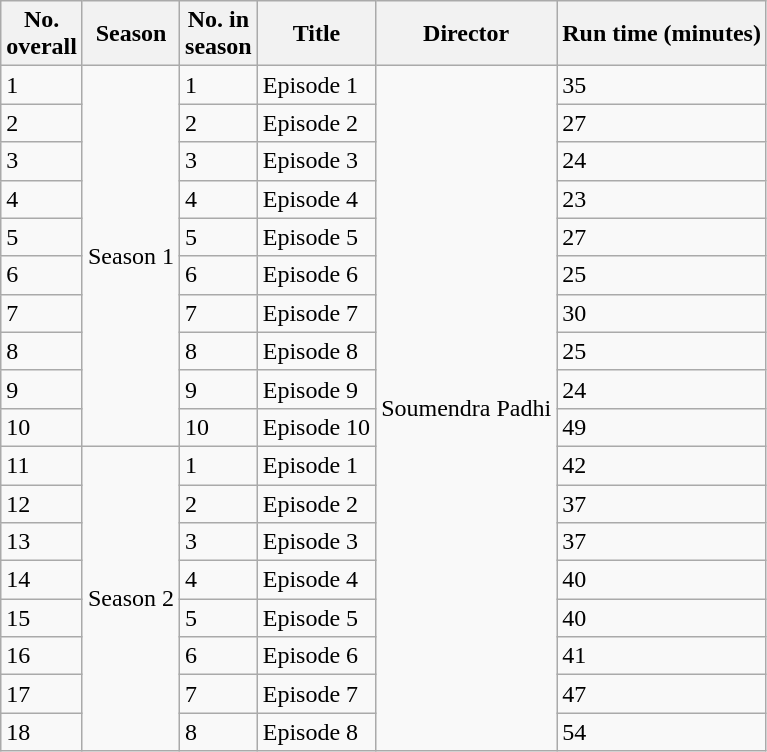<table class="wikitable sortable">
<tr>
<th>No.<br>overall</th>
<th>Season</th>
<th>No. in<br>season</th>
<th>Title</th>
<th>Director</th>
<th>Run time (minutes)</th>
</tr>
<tr>
<td>1</td>
<td rowspan="10">Season 1</td>
<td>1</td>
<td>Episode 1</td>
<td rowspan="18">Soumendra Padhi</td>
<td>35</td>
</tr>
<tr>
<td>2</td>
<td>2</td>
<td>Episode 2</td>
<td>27</td>
</tr>
<tr>
<td>3</td>
<td>3</td>
<td>Episode 3</td>
<td>24</td>
</tr>
<tr>
<td>4</td>
<td>4</td>
<td>Episode 4</td>
<td>23</td>
</tr>
<tr>
<td>5</td>
<td>5</td>
<td>Episode 5</td>
<td>27</td>
</tr>
<tr>
<td>6</td>
<td>6</td>
<td>Episode 6</td>
<td>25</td>
</tr>
<tr>
<td>7</td>
<td>7</td>
<td>Episode 7</td>
<td>30</td>
</tr>
<tr>
<td>8</td>
<td>8</td>
<td>Episode 8</td>
<td>25</td>
</tr>
<tr>
<td>9</td>
<td>9</td>
<td>Episode 9</td>
<td>24</td>
</tr>
<tr>
<td>10</td>
<td>10</td>
<td>Episode 10</td>
<td>49</td>
</tr>
<tr>
<td>11</td>
<td rowspan="8">Season 2</td>
<td>1</td>
<td>Episode 1</td>
<td>42</td>
</tr>
<tr>
<td>12</td>
<td>2</td>
<td>Episode 2</td>
<td>37</td>
</tr>
<tr>
<td>13</td>
<td>3</td>
<td>Episode 3</td>
<td>37</td>
</tr>
<tr>
<td>14</td>
<td>4</td>
<td>Episode 4</td>
<td>40</td>
</tr>
<tr>
<td>15</td>
<td>5</td>
<td>Episode 5</td>
<td>40</td>
</tr>
<tr>
<td>16</td>
<td>6</td>
<td>Episode 6</td>
<td>41</td>
</tr>
<tr>
<td>17</td>
<td>7</td>
<td>Episode 7</td>
<td>47</td>
</tr>
<tr>
<td>18</td>
<td>8</td>
<td>Episode 8</td>
<td>54</td>
</tr>
</table>
